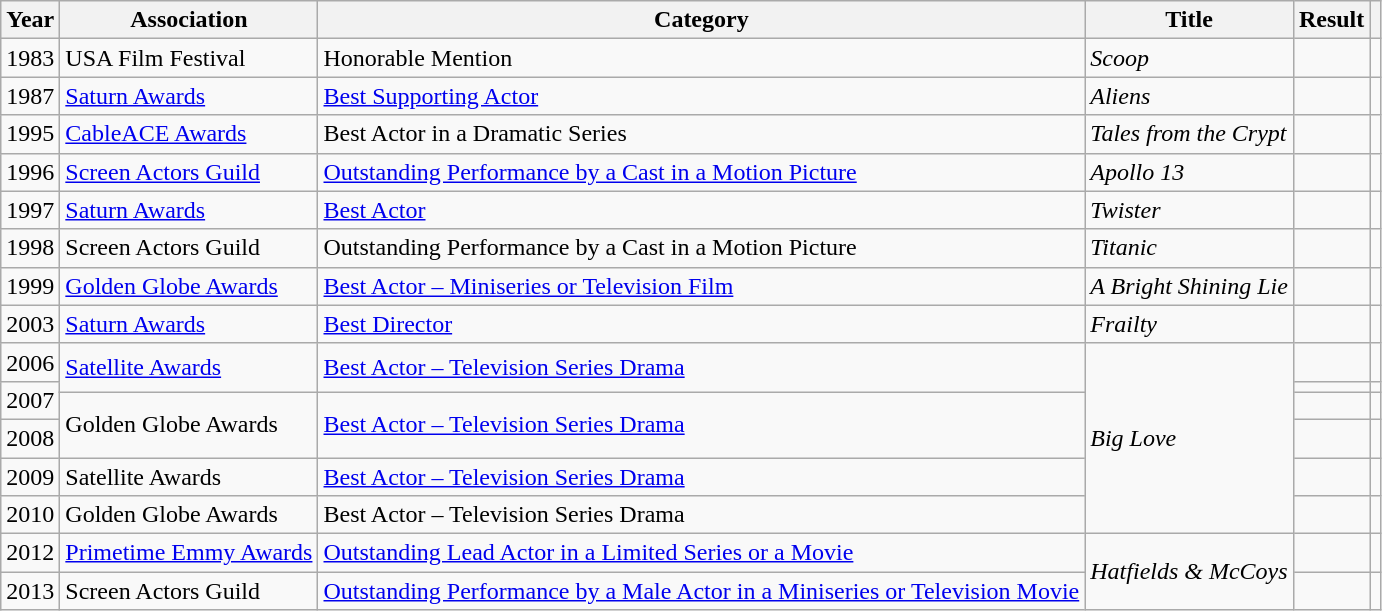<table class="wikitable sortable">
<tr>
<th>Year</th>
<th>Association</th>
<th>Category</th>
<th>Title</th>
<th>Result</th>
<th class="unsortable"></th>
</tr>
<tr>
<td>1983</td>
<td>USA Film Festival</td>
<td>Honorable Mention</td>
<td><em>Scoop</em></td>
<td></td>
<td style="text-align:center;"></td>
</tr>
<tr>
<td>1987</td>
<td><a href='#'>Saturn Awards</a></td>
<td><a href='#'>Best Supporting Actor</a></td>
<td><em>Aliens</em></td>
<td></td>
<td style="text-align:center;"></td>
</tr>
<tr>
<td>1995</td>
<td><a href='#'>CableACE Awards</a></td>
<td>Best Actor in a Dramatic Series</td>
<td><em>Tales from the Crypt</em></td>
<td></td>
<td style="text-align:center;"></td>
</tr>
<tr>
<td>1996</td>
<td><a href='#'>Screen Actors Guild</a></td>
<td><a href='#'>Outstanding Performance by a Cast in a Motion Picture</a></td>
<td><em>Apollo 13</em></td>
<td></td>
<td style="text-align:center;"></td>
</tr>
<tr>
<td>1997</td>
<td><a href='#'>Saturn Awards</a></td>
<td><a href='#'>Best Actor</a></td>
<td><em>Twister</em></td>
<td></td>
<td></td>
</tr>
<tr>
<td>1998</td>
<td>Screen Actors Guild</td>
<td>Outstanding Performance by a Cast in a Motion Picture</td>
<td><em>Titanic</em></td>
<td></td>
<td style="text-align:center;"></td>
</tr>
<tr>
<td>1999</td>
<td><a href='#'>Golden Globe Awards</a></td>
<td><a href='#'>Best Actor – Miniseries or Television Film</a></td>
<td><em>A Bright Shining Lie</em></td>
<td></td>
<td style="text-align:center;"></td>
</tr>
<tr>
<td>2003</td>
<td><a href='#'>Saturn Awards</a></td>
<td><a href='#'>Best Director</a></td>
<td><em>Frailty</em></td>
<td></td>
<td style="text-align:center;"></td>
</tr>
<tr>
<td>2006</td>
<td rowspan=2><a href='#'>Satellite Awards</a></td>
<td rowspan=2><a href='#'>Best Actor – Television Series Drama</a></td>
<td rowspan=6><em>Big Love</em></td>
<td></td>
<td style="text-align:center;"></td>
</tr>
<tr>
<td rowspan="2">2007</td>
<td></td>
<td style="text-align:center;"></td>
</tr>
<tr>
<td rowspan=2>Golden Globe Awards</td>
<td rowspan=2><a href='#'>Best Actor – Television Series Drama</a></td>
<td></td>
<td style="text-align:center;"></td>
</tr>
<tr>
<td>2008</td>
<td></td>
<td style="text-align:center;"></td>
</tr>
<tr>
<td>2009</td>
<td>Satellite Awards</td>
<td><a href='#'>Best Actor – Television Series Drama</a></td>
<td></td>
<td style="text-align:center;"></td>
</tr>
<tr>
<td>2010</td>
<td>Golden Globe Awards</td>
<td>Best Actor – Television Series Drama</td>
<td></td>
<td style="text-align:center;"></td>
</tr>
<tr>
<td>2012</td>
<td><a href='#'>Primetime Emmy Awards</a></td>
<td><a href='#'>Outstanding Lead Actor in a Limited Series or a Movie</a></td>
<td rowspan=2><em>Hatfields & McCoys</em></td>
<td></td>
<td style="text-align:center;"></td>
</tr>
<tr>
<td>2013</td>
<td>Screen Actors Guild</td>
<td><a href='#'>Outstanding Performance by a Male Actor in a Miniseries or Television Movie</a></td>
<td></td>
<td style="text-align:center;"></td>
</tr>
</table>
